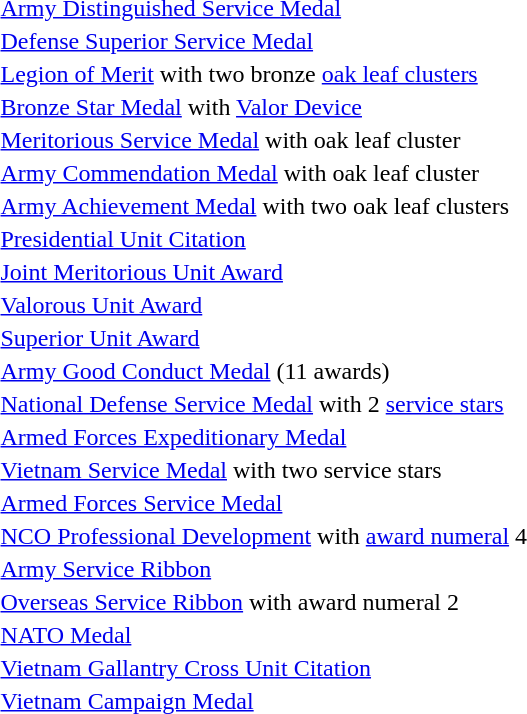<table>
<tr>
<td></td>
<td><a href='#'>Army Distinguished Service Medal</a></td>
</tr>
<tr>
<td></td>
<td><a href='#'>Defense Superior Service Medal</a></td>
</tr>
<tr>
<td></td>
<td><a href='#'>Legion of Merit</a> with two bronze <a href='#'>oak leaf clusters</a></td>
</tr>
<tr>
<td></td>
<td><a href='#'>Bronze Star Medal</a> with <a href='#'>Valor Device</a></td>
</tr>
<tr>
<td></td>
<td><a href='#'>Meritorious Service Medal</a> with oak leaf cluster</td>
</tr>
<tr>
<td></td>
<td><a href='#'>Army Commendation Medal</a> with oak leaf cluster</td>
</tr>
<tr>
<td></td>
<td><a href='#'>Army Achievement Medal</a> with two oak leaf clusters</td>
</tr>
<tr>
<td></td>
<td><a href='#'>Presidential Unit Citation</a></td>
</tr>
<tr>
<td></td>
<td><a href='#'>Joint Meritorious Unit Award</a></td>
</tr>
<tr>
<td></td>
<td><a href='#'>Valorous Unit Award</a></td>
</tr>
<tr>
<td></td>
<td><a href='#'>Superior Unit Award</a></td>
</tr>
<tr>
<td></td>
<td><a href='#'>Army Good Conduct Medal</a> (11 awards)</td>
</tr>
<tr>
<td></td>
<td><a href='#'>National Defense Service Medal</a> with 2 <a href='#'>service stars</a></td>
</tr>
<tr>
<td></td>
<td><a href='#'>Armed Forces Expeditionary Medal</a></td>
</tr>
<tr>
<td></td>
<td><a href='#'>Vietnam Service Medal</a> with two service stars</td>
</tr>
<tr>
<td></td>
<td><a href='#'>Armed Forces Service Medal</a></td>
</tr>
<tr>
<td><span></span></td>
<td><a href='#'>NCO Professional Development</a> with <a href='#'>award numeral</a> 4</td>
</tr>
<tr>
<td></td>
<td><a href='#'>Army Service Ribbon</a></td>
</tr>
<tr>
<td><span></span></td>
<td><a href='#'>Overseas Service Ribbon</a> with award numeral 2</td>
</tr>
<tr>
<td></td>
<td><a href='#'>NATO Medal</a></td>
</tr>
<tr>
<td></td>
<td><a href='#'>Vietnam Gallantry Cross Unit Citation</a></td>
</tr>
<tr>
<td></td>
<td><a href='#'>Vietnam Campaign Medal</a></td>
</tr>
</table>
